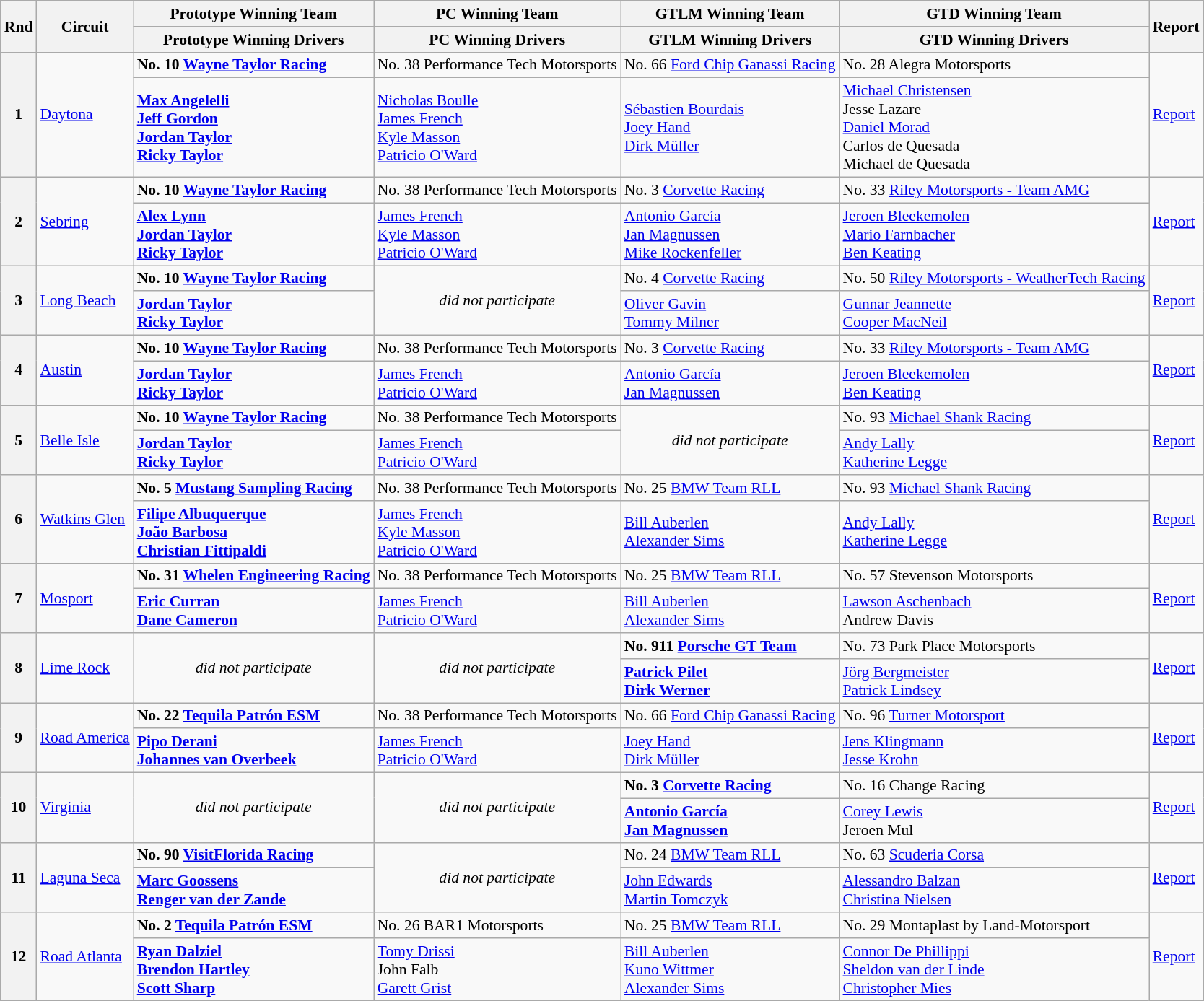<table class="wikitable" style="font-size: 90%">
<tr>
<th rowspan=2>Rnd</th>
<th rowspan=2>Circuit</th>
<th>Prototype Winning Team</th>
<th>PC Winning Team</th>
<th>GTLM Winning Team</th>
<th>GTD Winning Team</th>
<th rowspan=2>Report</th>
</tr>
<tr>
<th>Prototype Winning Drivers</th>
<th>PC Winning Drivers</th>
<th>GTLM Winning Drivers</th>
<th>GTD Winning Drivers</th>
</tr>
<tr>
<th rowspan=2>1</th>
<td rowspan=2><a href='#'>Daytona</a></td>
<td><strong> No. 10 <a href='#'>Wayne Taylor Racing</a></strong></td>
<td> No. 38 Performance Tech Motorsports</td>
<td> No. 66 <a href='#'>Ford Chip Ganassi Racing</a></td>
<td> No. 28 Alegra Motorsports</td>
<td rowspan=2><a href='#'>Report</a></td>
</tr>
<tr>
<td><strong> <a href='#'>Max Angelelli</a><br> <a href='#'>Jeff Gordon</a><br> <a href='#'>Jordan Taylor</a><br> <a href='#'>Ricky Taylor</a></strong></td>
<td> <a href='#'>Nicholas Boulle</a><br> <a href='#'>James French</a><br> <a href='#'>Kyle Masson</a><br> <a href='#'>Patricio O'Ward</a></td>
<td> <a href='#'>Sébastien Bourdais</a><br> <a href='#'>Joey Hand</a><br> <a href='#'>Dirk Müller</a></td>
<td> <a href='#'>Michael Christensen</a><br> Jesse Lazare<br> <a href='#'>Daniel Morad</a><br> Carlos de Quesada<br> Michael de Quesada</td>
</tr>
<tr>
<th rowspan=2>2</th>
<td rowspan=2><a href='#'>Sebring</a></td>
<td><strong> No. 10 <a href='#'>Wayne Taylor Racing</a></strong></td>
<td> No. 38 Performance Tech Motorsports</td>
<td> No. 3 <a href='#'>Corvette Racing</a></td>
<td> No. 33 <a href='#'>Riley Motorsports - Team AMG</a></td>
<td rowspan=2><a href='#'>Report</a></td>
</tr>
<tr>
<td><strong> <a href='#'>Alex Lynn</a><br> <a href='#'>Jordan Taylor</a><br> <a href='#'>Ricky Taylor</a></strong></td>
<td> <a href='#'>James French</a><br> <a href='#'>Kyle Masson</a><br> <a href='#'>Patricio O'Ward</a></td>
<td> <a href='#'>Antonio García</a><br> <a href='#'>Jan Magnussen</a><br> <a href='#'>Mike Rockenfeller</a></td>
<td> <a href='#'>Jeroen Bleekemolen</a><br> <a href='#'>Mario Farnbacher</a><br> <a href='#'>Ben Keating</a></td>
</tr>
<tr>
<th rowspan=2>3</th>
<td rowspan=2><a href='#'>Long Beach</a></td>
<td><strong> No. 10 <a href='#'>Wayne Taylor Racing</a></strong></td>
<td rowspan=2 align=center><em>did not participate</em></td>
<td> No. 4 <a href='#'>Corvette Racing</a></td>
<td> No. 50 <a href='#'>Riley Motorsports - WeatherTech Racing</a></td>
<td rowspan=2><a href='#'>Report</a></td>
</tr>
<tr>
<td><strong> <a href='#'>Jordan Taylor</a><br> <a href='#'>Ricky Taylor</a></strong></td>
<td> <a href='#'>Oliver Gavin</a><br> <a href='#'>Tommy Milner</a></td>
<td> <a href='#'>Gunnar Jeannette</a><br> <a href='#'>Cooper MacNeil</a></td>
</tr>
<tr>
<th rowspan=2>4</th>
<td rowspan=2><a href='#'>Austin</a></td>
<td><strong> No. 10 <a href='#'>Wayne Taylor Racing</a></strong></td>
<td> No. 38 Performance Tech Motorsports</td>
<td> No. 3 <a href='#'>Corvette Racing</a></td>
<td> No. 33 <a href='#'>Riley Motorsports - Team AMG</a></td>
<td rowspan=2><a href='#'>Report</a></td>
</tr>
<tr>
<td><strong> <a href='#'>Jordan Taylor</a><br> <a href='#'>Ricky Taylor</a></strong></td>
<td> <a href='#'>James French</a><br> <a href='#'>Patricio O'Ward</a></td>
<td> <a href='#'>Antonio García</a><br> <a href='#'>Jan Magnussen</a></td>
<td> <a href='#'>Jeroen Bleekemolen</a><br> <a href='#'>Ben Keating</a></td>
</tr>
<tr>
<th rowspan=2>5</th>
<td rowspan=2><a href='#'>Belle Isle</a></td>
<td><strong> No. 10 <a href='#'>Wayne Taylor Racing</a></strong></td>
<td> No. 38 Performance Tech Motorsports</td>
<td rowspan=2 align=center><em>did not participate</em></td>
<td> No. 93 <a href='#'>Michael Shank Racing</a></td>
<td rowspan=2><a href='#'>Report</a></td>
</tr>
<tr>
<td><strong> <a href='#'>Jordan Taylor</a><br> <a href='#'>Ricky Taylor</a></strong></td>
<td> <a href='#'>James French</a><br> <a href='#'>Patricio O'Ward</a></td>
<td> <a href='#'>Andy Lally</a><br> <a href='#'>Katherine Legge</a></td>
</tr>
<tr>
<th rowspan=2>6</th>
<td rowspan=2><a href='#'>Watkins Glen</a></td>
<td><strong> No. 5 <a href='#'>Mustang Sampling Racing</a></strong></td>
<td> No. 38 Performance Tech Motorsports</td>
<td> No. 25 <a href='#'>BMW Team RLL</a></td>
<td> No. 93 <a href='#'>Michael Shank Racing</a></td>
<td rowspan=2><a href='#'>Report</a></td>
</tr>
<tr>
<td><strong> <a href='#'>Filipe Albuquerque</a><br> <a href='#'>João Barbosa</a><br> <a href='#'>Christian Fittipaldi</a></strong></td>
<td> <a href='#'>James French</a><br> <a href='#'>Kyle Masson</a><br> <a href='#'>Patricio O'Ward</a></td>
<td> <a href='#'>Bill Auberlen</a><br> <a href='#'>Alexander Sims</a></td>
<td> <a href='#'>Andy Lally</a><br> <a href='#'>Katherine Legge</a></td>
</tr>
<tr>
<th rowspan=2>7</th>
<td rowspan=2><a href='#'>Mosport</a></td>
<td><strong> No. 31 <a href='#'>Whelen Engineering Racing</a></strong></td>
<td> No. 38 Performance Tech Motorsports</td>
<td> No. 25 <a href='#'>BMW Team RLL</a></td>
<td> No. 57 Stevenson Motorsports</td>
<td rowspan=2><a href='#'>Report</a></td>
</tr>
<tr>
<td><strong> <a href='#'>Eric Curran</a><br> <a href='#'>Dane Cameron</a></strong></td>
<td> <a href='#'>James French</a><br> <a href='#'>Patricio O'Ward</a></td>
<td> <a href='#'>Bill Auberlen</a><br> <a href='#'>Alexander Sims</a></td>
<td> <a href='#'>Lawson Aschenbach</a><br> Andrew Davis</td>
</tr>
<tr>
<th rowspan=2>8</th>
<td rowspan=2><a href='#'>Lime Rock</a></td>
<td rowspan=2 align=center><em>did not participate</em></td>
<td rowspan=2 align=center><em>did not participate</em></td>
<td><strong> No. 911 <a href='#'>Porsche GT Team</a></strong></td>
<td> No. 73 Park Place Motorsports</td>
<td rowspan=2><a href='#'>Report</a></td>
</tr>
<tr>
<td><strong> <a href='#'>Patrick Pilet</a><br> <a href='#'>Dirk Werner</a></strong></td>
<td> <a href='#'>Jörg Bergmeister</a><br> <a href='#'>Patrick Lindsey</a></td>
</tr>
<tr>
<th rowspan=2>9</th>
<td rowspan=2><a href='#'>Road America</a></td>
<td><strong> No. 22 <a href='#'>Tequila Patrón ESM</a></strong></td>
<td> No. 38 Performance Tech Motorsports</td>
<td> No. 66 <a href='#'>Ford Chip Ganassi Racing</a></td>
<td> No. 96 <a href='#'>Turner Motorsport</a></td>
<td rowspan=2><a href='#'>Report</a></td>
</tr>
<tr>
<td><strong> <a href='#'>Pipo Derani</a><br> <a href='#'>Johannes van Overbeek</a></strong></td>
<td> <a href='#'>James French</a><br> <a href='#'>Patricio O'Ward</a></td>
<td> <a href='#'>Joey Hand</a><br> <a href='#'>Dirk Müller</a></td>
<td> <a href='#'>Jens Klingmann</a><br> <a href='#'>Jesse Krohn</a></td>
</tr>
<tr>
<th rowspan=2>10</th>
<td rowspan=2><a href='#'>Virginia</a></td>
<td rowspan=2 align=center><em>did not participate</em></td>
<td rowspan=2 align=center><em>did not participate</em></td>
<td><strong> No. 3 <a href='#'>Corvette Racing</a></strong></td>
<td> No. 16 Change Racing</td>
<td rowspan=2><a href='#'>Report</a></td>
</tr>
<tr>
<td><strong> <a href='#'>Antonio García</a><br> <a href='#'>Jan Magnussen</a></strong></td>
<td> <a href='#'>Corey Lewis</a><br> Jeroen Mul</td>
</tr>
<tr>
<th rowspan=2>11</th>
<td rowspan=2><a href='#'>Laguna Seca</a></td>
<td><strong> No. 90 <a href='#'>VisitFlorida Racing</a></strong></td>
<td rowspan=2 align=center><em>did not participate</em></td>
<td> No. 24 <a href='#'>BMW Team RLL</a></td>
<td> No. 63 <a href='#'>Scuderia Corsa</a></td>
<td rowspan=2><a href='#'>Report</a></td>
</tr>
<tr>
<td><strong> <a href='#'>Marc Goossens</a><br> <a href='#'>Renger van der Zande</a></strong></td>
<td> <a href='#'>John Edwards</a><br> <a href='#'>Martin Tomczyk</a></td>
<td> <a href='#'>Alessandro Balzan</a><br> <a href='#'>Christina Nielsen</a></td>
</tr>
<tr>
<th rowspan=2>12</th>
<td rowspan=2><a href='#'>Road Atlanta</a></td>
<td><strong> No. 2 <a href='#'>Tequila Patrón ESM</a></strong></td>
<td> No. 26 BAR1 Motorsports</td>
<td> No. 25 <a href='#'>BMW Team RLL</a></td>
<td> No. 29 Montaplast by Land-Motorsport</td>
<td rowspan=2><a href='#'>Report</a></td>
</tr>
<tr>
<td><strong> <a href='#'>Ryan Dalziel</a><br> <a href='#'>Brendon Hartley</a><br> <a href='#'>Scott Sharp</a></strong></td>
<td> <a href='#'>Tomy Drissi</a><br> John Falb<br> <a href='#'>Garett Grist</a></td>
<td> <a href='#'>Bill Auberlen</a><br> <a href='#'>Kuno Wittmer</a><br> <a href='#'>Alexander Sims</a></td>
<td> <a href='#'>Connor De Phillippi</a><br> <a href='#'>Sheldon van der Linde</a><br> <a href='#'>Christopher Mies</a></td>
</tr>
</table>
